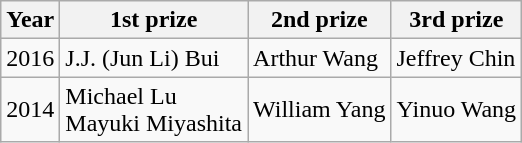<table class="wikitable">
<tr>
<th>Year</th>
<th>1st prize</th>
<th>2nd prize</th>
<th>3rd prize</th>
</tr>
<tr>
<td>2016</td>
<td> J.J. (Jun Li) Bui</td>
<td> Arthur Wang</td>
<td> Jeffrey Chin</td>
</tr>
<tr>
<td>2014</td>
<td><strong></strong> Michael Lu<strong><br></strong> Mayuki Miyashita</td>
<td> William Yang</td>
<td> Yinuo Wang</td>
</tr>
</table>
